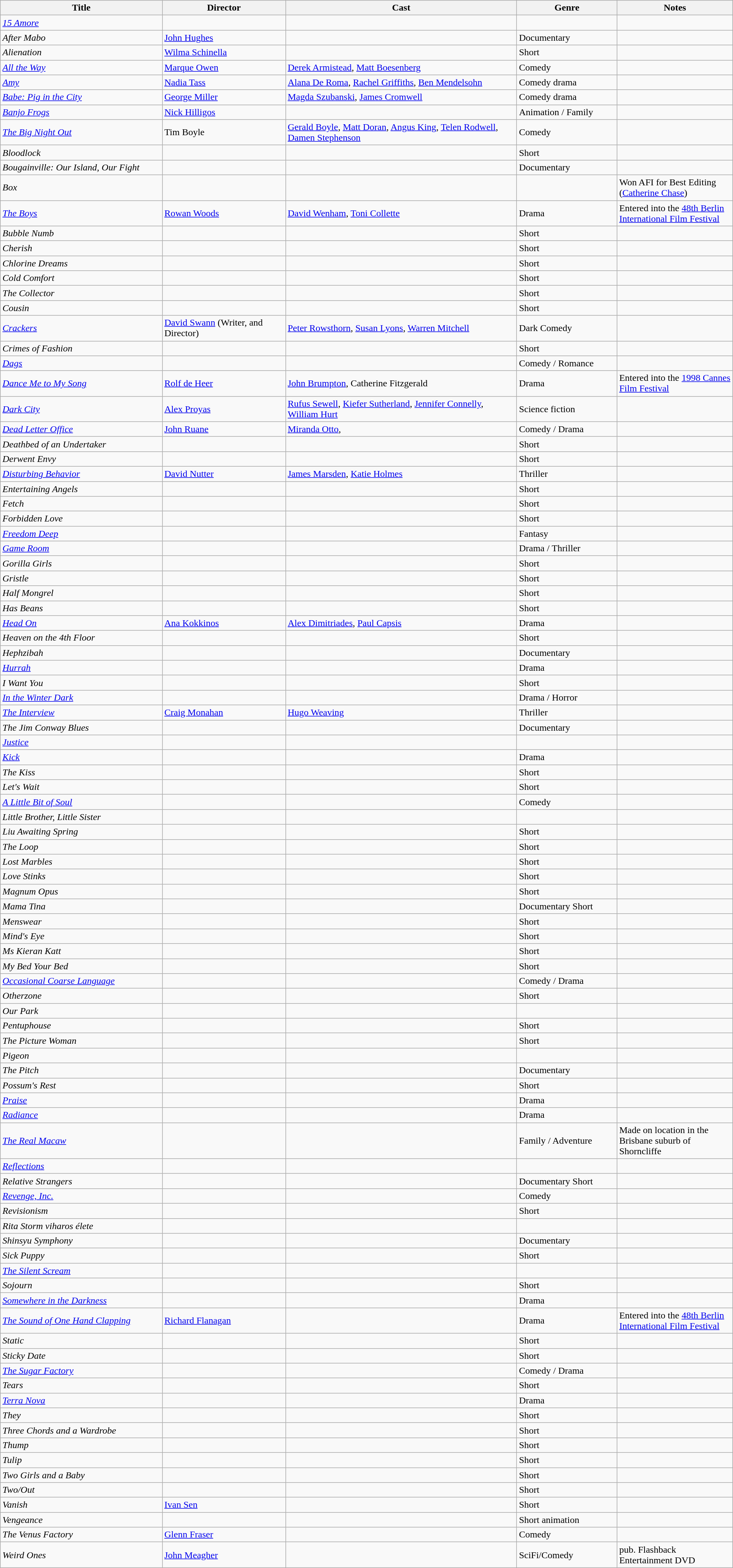<table class="wikitable">
<tr>
<th width="21%">Title</th>
<th width="16%">Director</th>
<th width="30%">Cast</th>
<th width="13%">Genre</th>
<th width="15%">Notes</th>
</tr>
<tr>
<td><em><a href='#'>15 Amore</a></em></td>
<td></td>
<td></td>
<td></td>
<td></td>
</tr>
<tr>
<td><em>After Mabo</em></td>
<td><a href='#'>John Hughes</a></td>
<td></td>
<td>Documentary</td>
<td></td>
</tr>
<tr>
<td><em>Alienation</em></td>
<td><a href='#'>Wilma Schinella</a></td>
<td></td>
<td>Short</td>
<td></td>
</tr>
<tr>
<td><em><a href='#'>All the Way</a></em></td>
<td><a href='#'>Marque Owen</a></td>
<td><a href='#'>Derek Armistead</a>, <a href='#'>Matt Boesenberg</a></td>
<td>Comedy</td>
<td></td>
</tr>
<tr>
<td><em><a href='#'>Amy</a></em></td>
<td><a href='#'>Nadia Tass</a></td>
<td><a href='#'>Alana De Roma</a>, <a href='#'>Rachel Griffiths</a>, <a href='#'>Ben Mendelsohn</a></td>
<td>Comedy drama</td>
<td></td>
</tr>
<tr>
<td><em><a href='#'>Babe: Pig in the City</a></em></td>
<td><a href='#'>George Miller</a></td>
<td><a href='#'>Magda Szubanski</a>, <a href='#'>James Cromwell</a></td>
<td>Comedy drama</td>
<td></td>
</tr>
<tr>
<td><em><a href='#'>Banjo Frogs</a></em></td>
<td><a href='#'>Nick Hilligos</a></td>
<td></td>
<td>Animation / Family</td>
<td></td>
</tr>
<tr>
<td><em><a href='#'>The Big Night Out</a></em></td>
<td>Tim Boyle</td>
<td><a href='#'>Gerald Boyle</a>, <a href='#'>Matt Doran</a>, <a href='#'>Angus King</a>, <a href='#'>Telen Rodwell</a>, <a href='#'>Damen Stephenson</a></td>
<td>Comedy</td>
<td></td>
</tr>
<tr>
<td><em>Bloodlock</em></td>
<td></td>
<td></td>
<td>Short</td>
<td></td>
</tr>
<tr>
<td><em>Bougainville: Our Island, Our Fight</em></td>
<td></td>
<td></td>
<td>Documentary</td>
<td></td>
</tr>
<tr>
<td><em>Box</em></td>
<td></td>
<td></td>
<td></td>
<td>Won AFI for Best Editing (<a href='#'>Catherine Chase</a>)</td>
</tr>
<tr>
<td><em><a href='#'>The Boys</a></em></td>
<td><a href='#'>Rowan Woods</a></td>
<td><a href='#'>David Wenham</a>, <a href='#'>Toni Collette</a></td>
<td>Drama</td>
<td>Entered into the <a href='#'>48th Berlin International Film Festival</a></td>
</tr>
<tr>
<td><em>Bubble Numb</em></td>
<td></td>
<td></td>
<td>Short</td>
<td></td>
</tr>
<tr>
<td><em>Cherish</em></td>
<td></td>
<td></td>
<td>Short</td>
<td></td>
</tr>
<tr>
<td><em>Chlorine Dreams</em></td>
<td></td>
<td></td>
<td>Short</td>
<td></td>
</tr>
<tr>
<td><em>Cold Comfort</em></td>
<td></td>
<td></td>
<td>Short</td>
<td></td>
</tr>
<tr>
<td><em>The Collector</em></td>
<td></td>
<td></td>
<td>Short</td>
<td></td>
</tr>
<tr>
<td><em>Cousin</em></td>
<td></td>
<td></td>
<td>Short</td>
<td></td>
</tr>
<tr>
<td><em><a href='#'>Crackers</a></em></td>
<td><a href='#'>David Swann</a> (Writer, and Director)</td>
<td><a href='#'>Peter Rowsthorn</a>, <a href='#'>Susan Lyons</a>, <a href='#'>Warren Mitchell</a></td>
<td>Dark Comedy</td>
<td></td>
</tr>
<tr>
<td><em>Crimes of Fashion</em></td>
<td></td>
<td></td>
<td>Short</td>
<td></td>
</tr>
<tr>
<td><em><a href='#'>Dags</a></em></td>
<td></td>
<td></td>
<td>Comedy / Romance</td>
<td></td>
</tr>
<tr>
<td><em><a href='#'>Dance Me to My Song</a></em></td>
<td><a href='#'>Rolf de Heer</a></td>
<td><a href='#'>John Brumpton</a>, Catherine Fitzgerald</td>
<td>Drama</td>
<td>Entered into the <a href='#'>1998 Cannes Film Festival</a></td>
</tr>
<tr>
<td><em><a href='#'>Dark City</a></em></td>
<td><a href='#'>Alex Proyas</a></td>
<td><a href='#'>Rufus Sewell</a>, <a href='#'>Kiefer Sutherland</a>, <a href='#'>Jennifer Connelly</a>, <a href='#'>William Hurt</a></td>
<td>Science fiction</td>
<td></td>
</tr>
<tr>
<td><em><a href='#'>Dead Letter Office</a></em></td>
<td><a href='#'>John Ruane</a></td>
<td><a href='#'>Miranda Otto</a>,</td>
<td>Comedy / Drama</td>
<td></td>
</tr>
<tr>
<td><em>Deathbed of an Undertaker</em></td>
<td></td>
<td></td>
<td>Short</td>
<td></td>
</tr>
<tr>
<td><em>Derwent Envy</em></td>
<td></td>
<td></td>
<td>Short</td>
<td></td>
</tr>
<tr>
<td><em><a href='#'>Disturbing Behavior</a></em></td>
<td><a href='#'>David Nutter</a></td>
<td><a href='#'>James Marsden</a>, <a href='#'>Katie Holmes</a></td>
<td>Thriller</td>
<td></td>
</tr>
<tr>
<td><em>Entertaining Angels</em></td>
<td></td>
<td></td>
<td>Short</td>
<td></td>
</tr>
<tr>
<td><em>Fetch</em></td>
<td></td>
<td></td>
<td>Short</td>
<td></td>
</tr>
<tr>
<td><em>Forbidden Love</em></td>
<td></td>
<td></td>
<td>Short</td>
<td></td>
</tr>
<tr>
<td><em><a href='#'>Freedom Deep</a></em></td>
<td></td>
<td></td>
<td>Fantasy</td>
<td></td>
</tr>
<tr>
<td><em><a href='#'>Game Room</a></em></td>
<td></td>
<td></td>
<td>Drama / Thriller</td>
<td></td>
</tr>
<tr>
<td><em>Gorilla Girls</em></td>
<td></td>
<td></td>
<td>Short</td>
<td></td>
</tr>
<tr>
<td><em>Gristle</em></td>
<td></td>
<td></td>
<td>Short</td>
<td></td>
</tr>
<tr>
<td><em>Half Mongrel</em></td>
<td></td>
<td></td>
<td>Short</td>
<td></td>
</tr>
<tr>
<td><em>Has Beans</em></td>
<td></td>
<td></td>
<td>Short</td>
<td></td>
</tr>
<tr>
<td><em><a href='#'>Head On</a></em></td>
<td><a href='#'>Ana Kokkinos</a></td>
<td><a href='#'>Alex Dimitriades</a>, <a href='#'>Paul Capsis</a></td>
<td>Drama</td>
<td></td>
</tr>
<tr>
<td><em>Heaven on the 4th Floor</em></td>
<td></td>
<td></td>
<td>Short</td>
<td></td>
</tr>
<tr>
<td><em>Hephzibah</em></td>
<td></td>
<td></td>
<td>Documentary</td>
<td></td>
</tr>
<tr>
<td><em><a href='#'>Hurrah</a></em></td>
<td></td>
<td></td>
<td>Drama</td>
<td></td>
</tr>
<tr>
<td><em>I Want You</em></td>
<td></td>
<td></td>
<td>Short</td>
<td></td>
</tr>
<tr>
<td><em><a href='#'>In the Winter Dark</a></em></td>
<td></td>
<td></td>
<td>Drama / Horror</td>
<td></td>
</tr>
<tr>
<td><em><a href='#'>The Interview</a></em></td>
<td><a href='#'>Craig Monahan</a></td>
<td><a href='#'>Hugo Weaving</a></td>
<td>Thriller</td>
<td></td>
</tr>
<tr>
<td><em>The Jim Conway Blues</em></td>
<td></td>
<td></td>
<td>Documentary</td>
<td></td>
</tr>
<tr>
<td><em><a href='#'>Justice</a></em></td>
<td></td>
<td></td>
<td></td>
<td></td>
</tr>
<tr>
<td><em><a href='#'>Kick</a></em></td>
<td></td>
<td></td>
<td>Drama</td>
<td></td>
</tr>
<tr>
<td><em>The Kiss</em></td>
<td></td>
<td></td>
<td>Short</td>
<td></td>
</tr>
<tr>
<td><em>Let's Wait</em></td>
<td></td>
<td></td>
<td>Short</td>
<td></td>
</tr>
<tr>
<td><em><a href='#'>A Little Bit of Soul</a></em></td>
<td></td>
<td></td>
<td>Comedy</td>
<td></td>
</tr>
<tr>
<td><em>Little Brother, Little Sister</em></td>
<td></td>
<td></td>
<td></td>
<td></td>
</tr>
<tr>
<td><em>Liu Awaiting Spring</em></td>
<td></td>
<td></td>
<td>Short</td>
<td></td>
</tr>
<tr>
<td><em>The Loop</em></td>
<td></td>
<td></td>
<td>Short</td>
<td></td>
</tr>
<tr>
<td><em>Lost Marbles</em></td>
<td></td>
<td></td>
<td>Short</td>
<td></td>
</tr>
<tr>
<td><em>Love Stinks</em></td>
<td></td>
<td></td>
<td>Short</td>
<td></td>
</tr>
<tr>
<td><em>Magnum Opus</em></td>
<td></td>
<td></td>
<td>Short</td>
<td></td>
</tr>
<tr>
<td><em>Mama Tina</em></td>
<td></td>
<td></td>
<td>Documentary Short</td>
<td></td>
</tr>
<tr>
<td><em>Menswear</em></td>
<td></td>
<td></td>
<td>Short</td>
<td></td>
</tr>
<tr>
<td><em>Mind's Eye</em></td>
<td></td>
<td></td>
<td>Short</td>
<td></td>
</tr>
<tr>
<td><em>Ms Kieran Katt</em></td>
<td></td>
<td></td>
<td>Short</td>
<td></td>
</tr>
<tr>
<td><em>My Bed Your Bed</em></td>
<td></td>
<td></td>
<td>Short</td>
<td></td>
</tr>
<tr>
<td><em><a href='#'>Occasional Coarse Language</a></em></td>
<td></td>
<td></td>
<td>Comedy / Drama</td>
<td></td>
</tr>
<tr>
<td><em>Otherzone</em></td>
<td></td>
<td></td>
<td>Short</td>
<td></td>
</tr>
<tr>
<td><em>Our Park</em></td>
<td></td>
<td></td>
<td></td>
<td></td>
</tr>
<tr>
<td><em>Pentuphouse</em></td>
<td></td>
<td></td>
<td>Short</td>
<td></td>
</tr>
<tr>
<td><em>The Picture Woman</em></td>
<td></td>
<td></td>
<td>Short</td>
<td></td>
</tr>
<tr>
<td><em>Pigeon</em></td>
<td></td>
<td></td>
<td></td>
<td></td>
</tr>
<tr>
<td><em>The Pitch</em></td>
<td></td>
<td></td>
<td>Documentary</td>
<td></td>
</tr>
<tr>
<td><em>Possum's Rest</em></td>
<td></td>
<td></td>
<td>Short</td>
<td></td>
</tr>
<tr>
<td><em><a href='#'>Praise</a></em></td>
<td></td>
<td></td>
<td>Drama</td>
<td></td>
</tr>
<tr>
<td><em><a href='#'>Radiance</a></em></td>
<td></td>
<td></td>
<td>Drama</td>
<td></td>
</tr>
<tr>
<td><em><a href='#'>The Real Macaw</a></em></td>
<td></td>
<td></td>
<td>Family / Adventure</td>
<td>Made on location in the Brisbane suburb of Shorncliffe</td>
</tr>
<tr>
<td><em><a href='#'>Reflections</a></em></td>
<td></td>
<td></td>
<td></td>
<td></td>
</tr>
<tr>
<td><em>Relative Strangers</em></td>
<td></td>
<td></td>
<td>Documentary Short</td>
<td></td>
</tr>
<tr>
<td><em><a href='#'>Revenge, Inc.</a></em></td>
<td></td>
<td></td>
<td>Comedy</td>
<td></td>
</tr>
<tr>
<td><em>Revisionism</em></td>
<td></td>
<td></td>
<td>Short</td>
<td></td>
</tr>
<tr>
<td><em>Rita Storm viharos élete</em></td>
<td></td>
<td></td>
<td></td>
<td></td>
</tr>
<tr>
<td><em>Shinsyu Symphony</em></td>
<td></td>
<td></td>
<td>Documentary</td>
<td></td>
</tr>
<tr>
<td><em>Sick Puppy</em></td>
<td></td>
<td></td>
<td>Short</td>
<td></td>
</tr>
<tr>
<td><em><a href='#'>The Silent Scream</a></em></td>
<td></td>
<td></td>
<td></td>
<td></td>
</tr>
<tr>
<td><em>Sojourn</em></td>
<td></td>
<td></td>
<td>Short</td>
<td></td>
</tr>
<tr>
<td><em><a href='#'>Somewhere in the Darkness</a></em></td>
<td></td>
<td></td>
<td>Drama</td>
<td></td>
</tr>
<tr>
<td><em><a href='#'>The Sound of One Hand Clapping</a></em></td>
<td><a href='#'>Richard Flanagan</a></td>
<td></td>
<td>Drama</td>
<td>Entered into the <a href='#'>48th Berlin International Film Festival</a></td>
</tr>
<tr>
<td><em>Static</em></td>
<td></td>
<td></td>
<td>Short</td>
<td></td>
</tr>
<tr>
<td><em>Sticky Date</em></td>
<td></td>
<td></td>
<td>Short</td>
<td></td>
</tr>
<tr>
<td><em><a href='#'>The Sugar Factory</a></em></td>
<td></td>
<td></td>
<td>Comedy / Drama</td>
<td></td>
</tr>
<tr>
<td><em>Tears </em></td>
<td></td>
<td></td>
<td>Short</td>
<td></td>
</tr>
<tr>
<td><em><a href='#'>Terra Nova</a></em></td>
<td></td>
<td></td>
<td>Drama</td>
<td></td>
</tr>
<tr>
<td><em>They</em></td>
<td></td>
<td></td>
<td>Short</td>
<td></td>
</tr>
<tr>
<td><em>Three Chords and a Wardrobe</em></td>
<td></td>
<td></td>
<td>Short</td>
<td></td>
</tr>
<tr>
<td><em>Thump</em></td>
<td></td>
<td></td>
<td>Short</td>
<td></td>
</tr>
<tr>
<td><em>Tulip</em></td>
<td></td>
<td></td>
<td>Short</td>
<td></td>
</tr>
<tr>
<td><em>Two Girls and a Baby</em></td>
<td></td>
<td></td>
<td>Short</td>
<td></td>
</tr>
<tr>
<td><em>Two/Out</em></td>
<td></td>
<td></td>
<td>Short</td>
<td></td>
</tr>
<tr>
<td><em>Vanish</em></td>
<td><a href='#'>Ivan Sen</a></td>
<td></td>
<td>Short</td>
<td></td>
</tr>
<tr>
<td><em>Vengeance</em></td>
<td></td>
<td></td>
<td>Short animation</td>
<td></td>
</tr>
<tr>
<td><em>The Venus Factory</em></td>
<td><a href='#'>Glenn Fraser</a></td>
<td></td>
<td>Comedy</td>
<td></td>
</tr>
<tr>
<td><em>Weird Ones</em></td>
<td><a href='#'>John Meagher</a></td>
<td></td>
<td>SciFi/Comedy</td>
<td>pub. Flashback Entertainment DVD</td>
</tr>
</table>
